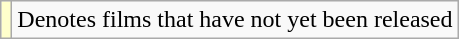<table class="wikitable">
<tr>
<td style="background:#ffc;"></td>
<td>Denotes films that have not yet been released</td>
</tr>
</table>
